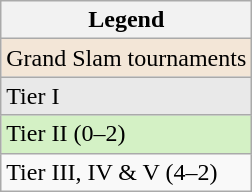<table class="wikitable sortable mw-collapsible mw-collapsed">
<tr>
<th>Legend</th>
</tr>
<tr>
<td style="background:#f3e6d7;">Grand Slam tournaments</td>
</tr>
<tr>
<td style="background:#e9e9e9;">Tier I</td>
</tr>
<tr>
<td style="background:#d4f1c5;">Tier II (0–2)</td>
</tr>
<tr>
<td>Tier III, IV & V (4–2)</td>
</tr>
</table>
